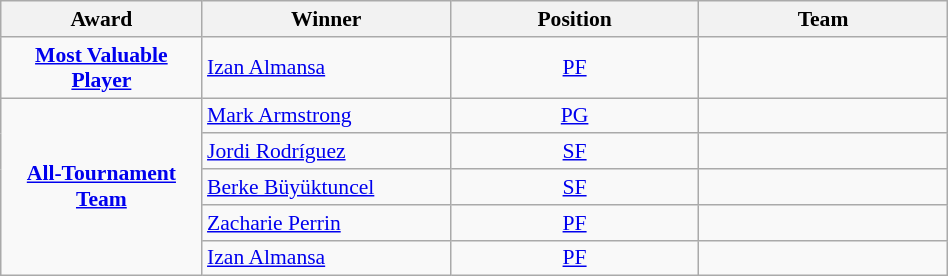<table class="wikitable" style="width: 50%; text-align:center; font-size:90%">
<tr>
<th colspan=1 width=100>Award</th>
<th width=125>Winner</th>
<th width=125>Position</th>
<th width=125>Team</th>
</tr>
<tr>
<td><strong><a href='#'>Most Valuable Player</a></strong></td>
<td align=left><a href='#'>Izan Almansa</a></td>
<td align=center><a href='#'>PF</a></td>
<td align=left></td>
</tr>
<tr>
<td rowspan=5><strong><a href='#'>All-Tournament Team</a></strong></td>
<td align=left><a href='#'>Mark Armstrong</a></td>
<td align=center><a href='#'>PG</a></td>
<td align=left></td>
</tr>
<tr>
<td align=left><a href='#'>Jordi Rodríguez</a></td>
<td align=center><a href='#'>SF</a></td>
<td align=left></td>
</tr>
<tr>
<td align=left><a href='#'>Berke Büyüktuncel</a></td>
<td align=center><a href='#'>SF</a></td>
<td align=left></td>
</tr>
<tr>
<td align=left><a href='#'>Zacharie Perrin</a></td>
<td align=center><a href='#'>PF</a></td>
<td align=left></td>
</tr>
<tr>
<td align=left><a href='#'>Izan Almansa</a></td>
<td align=center><a href='#'>PF</a></td>
<td align=left></td>
</tr>
</table>
